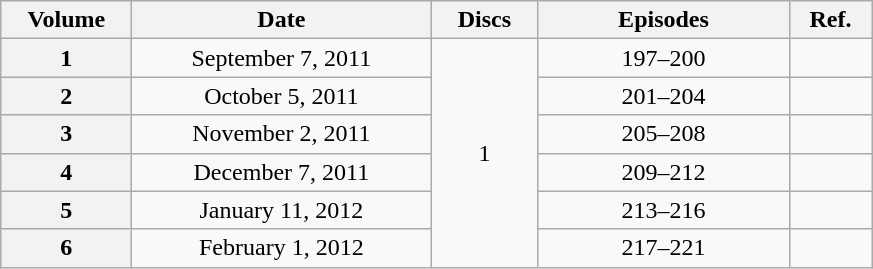<table class="wikitable" style="text-align:center;">
<tr>
<th scope="col" style="width:5em;">Volume</th>
<th scope="col" style="width:12em;">Date</th>
<th scope="col" style="width:4em;">Discs</th>
<th scope="col" style="width:10em;">Episodes</th>
<th scope="col" style="width:3em;">Ref.</th>
</tr>
<tr>
<th scope="row">1</th>
<td>September 7, 2011</td>
<td rowspan="6">1</td>
<td>197–200</td>
<td></td>
</tr>
<tr>
<th scope="row">2</th>
<td>October 5, 2011</td>
<td>201–204</td>
<td></td>
</tr>
<tr>
<th scope="row">3</th>
<td>November 2, 2011</td>
<td>205–208</td>
<td></td>
</tr>
<tr>
<th scope="row">4</th>
<td>December 7, 2011</td>
<td>209–212</td>
<td></td>
</tr>
<tr>
<th scope="row">5</th>
<td>January 11, 2012</td>
<td>213–216</td>
<td></td>
</tr>
<tr>
<th scope="row">6</th>
<td>February 1, 2012</td>
<td>217–221</td>
<td></td>
</tr>
</table>
